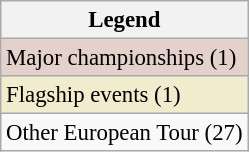<table class="wikitable" style="font-size:95%;">
<tr>
<th>Legend</th>
</tr>
<tr style="background:#e5d1cb;">
<td>Major championships (1)</td>
</tr>
<tr style="background:#f2ecce;">
<td>Flagship events (1)</td>
</tr>
<tr>
<td>Other European Tour (27)</td>
</tr>
</table>
